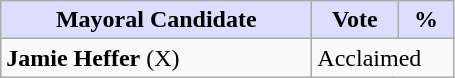<table class="wikitable">
<tr>
<th style="background:#ddf; width:200px;">Mayoral Candidate</th>
<th style="background:#ddf; width:50px;">Vote</th>
<th style="background:#ddf; width:30px;">%</th>
</tr>
<tr>
<td><strong>Jamie Heffer</strong> (X)</td>
<td colspan="2">Acclaimed</td>
</tr>
</table>
